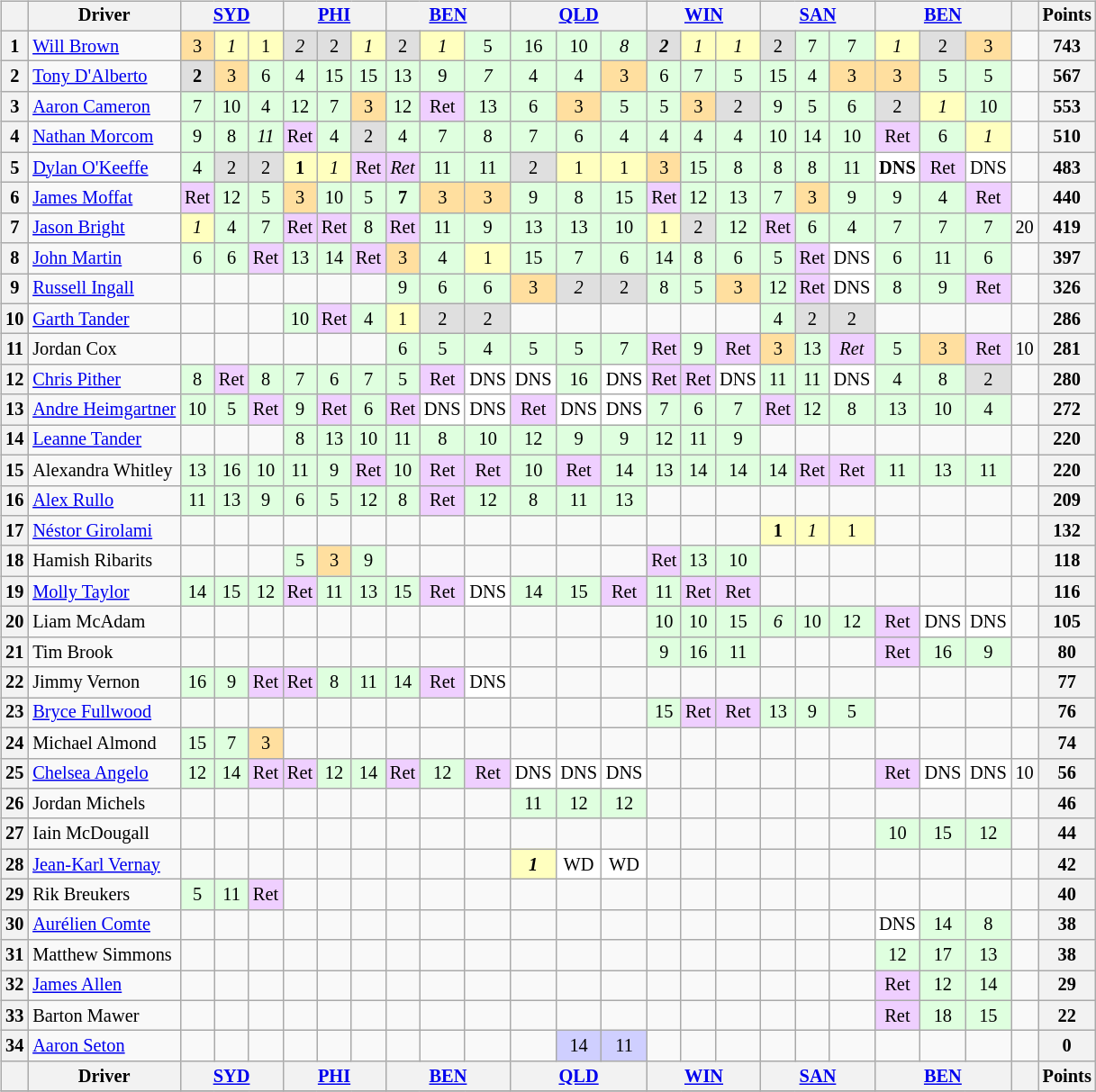<table>
<tr>
<td style="vertical-align:top; text-align:center"><br><table class="wikitable" style="font-size: 85%;">
<tr>
<th style="vertical-align:middle"></th>
<th style="vertical-align:middle;background">Driver</th>
<th colspan="3"><a href='#'>SYD</a><br></th>
<th colspan="3"><a href='#'>PHI</a><br></th>
<th colspan="3"><a href='#'>BEN</a><br></th>
<th colspan="3"><a href='#'>QLD</a><br></th>
<th colspan="3"><a href='#'>WIN</a><br></th>
<th colspan="3"><a href='#'>SAN</a><br></th>
<th colspan="3"><a href='#'>BEN</a><br></th>
<th style="vertical-align:middle"></th>
<th style="vertical-align:middle">Points</th>
</tr>
<tr>
<th>1</th>
<td style="text-align:left"> <a href='#'>Will Brown</a></td>
<td style="background:#ffdf9f;">3</td>
<td style="background:#ffffbf;"><em>1</em></td>
<td style="background:#ffffbf;">1</td>
<td style="background:#dfdfdf;"><em>2</em></td>
<td style="background:#dfdfdf;">2</td>
<td style="background:#ffffbf;"><em>1</em></td>
<td style="background:#dfdfdf;">2</td>
<td style="background:#ffffbf;"><em>1</em></td>
<td style="background:#dfffdf;">5</td>
<td style="background:#dfffdf;">16</td>
<td style="background:#dfffdf;">10</td>
<td style="background:#dfffdf;"><em>8</em></td>
<td style="background:#dfdfdf;"><strong><em>2</em></strong></td>
<td style="background:#ffffbf;"><em>1</em></td>
<td style="background:#ffffbf;"><em>1</em></td>
<td style="background:#dfdfdf;">2</td>
<td style="background:#dfffdf;">7</td>
<td style="background:#dfffdf;">7</td>
<td style="background:#ffffbf;"><em>1</em></td>
<td style="background:#dfdfdf;">2</td>
<td style="background:#ffdf9f;">3</td>
<td></td>
<th>743</th>
</tr>
<tr>
<th>2</th>
<td nowrap="" style="text-align:left"> <a href='#'>Tony D'Alberto</a></td>
<td style="background:#dfdfdf;"><strong>2</strong></td>
<td style="background:#ffdf9f;">3</td>
<td style="background:#dfffdf;">6</td>
<td style="background:#dfffdf;">4</td>
<td style="background:#dfffdf;">15</td>
<td style="background:#dfffdf;">15</td>
<td style="background:#dfffdf;">13</td>
<td style="background:#dfffdf;">9</td>
<td style="background:#dfffdf;"><em>7</em></td>
<td style="background:#dfffdf;">4</td>
<td style="background:#dfffdf;">4</td>
<td style="background:#ffdf9f;">3</td>
<td style="background:#dfffdf;">6</td>
<td style="background:#dfffdf;">7</td>
<td style="background:#dfffdf;">5</td>
<td style="background:#dfffdf;">15</td>
<td style="background:#dfffdf;">4</td>
<td style="background:#ffdf9f;">3</td>
<td style="background:#ffdf9f;">3</td>
<td style="background:#dfffdf;">5</td>
<td style="background:#dfffdf;">5</td>
<td></td>
<th>567</th>
</tr>
<tr>
<th>3</th>
<td style="text-align:left"> <a href='#'>Aaron Cameron</a></td>
<td style="background:#dfffdf;">7</td>
<td style="background:#dfffdf;">10</td>
<td style="background:#dfffdf;">4</td>
<td style="background:#dfffdf;">12</td>
<td style="background:#dfffdf;">7</td>
<td style="background:#ffdf9f;">3</td>
<td style="background:#dfffdf;">12</td>
<td style="background:#efcfff;">Ret</td>
<td style="background:#dfffdf;">13</td>
<td style="background:#dfffdf;">6</td>
<td style="background:#ffdf9f;">3</td>
<td style="background:#dfffdf;">5</td>
<td style="background:#dfffdf;">5</td>
<td style="background:#ffdf9f;">3</td>
<td style="background:#dfdfdf;">2</td>
<td style="background:#dfffdf;">9</td>
<td style="background:#dfffdf;">5</td>
<td style="background:#dfffdf;">6</td>
<td style="background:#dfdfdf;">2</td>
<td style="background:#ffffbf;"><em>1</em></td>
<td style="background:#dfffdf;">10</td>
<td></td>
<th>553</th>
</tr>
<tr>
<th>4</th>
<td style="text-align:left"> <a href='#'>Nathan Morcom</a></td>
<td style="background:#dfffdf;">9</td>
<td style="background:#dfffdf;">8</td>
<td style="background:#dfffdf;"><em>11</em></td>
<td style="background:#efcfff;">Ret</td>
<td style="background:#dfffdf;">4</td>
<td style="background:#dfdfdf;">2</td>
<td style="background:#dfffdf;">4</td>
<td style="background:#dfffdf;">7</td>
<td style="background:#dfffdf;">8</td>
<td style="background:#dfffdf;">7</td>
<td style="background:#dfffdf;">6</td>
<td style="background:#dfffdf;">4</td>
<td style="background:#dfffdf;">4</td>
<td style="background:#dfffdf;">4</td>
<td style="background:#dfffdf;">4</td>
<td style="background:#dfffdf;">10</td>
<td style="background:#dfffdf;">14</td>
<td style="background:#dfffdf;">10</td>
<td style="background:#efcfff;">Ret</td>
<td style="background:#dfffdf;">6</td>
<td style="background:#ffffbf;"><em>1</em></td>
<td></td>
<th>510</th>
</tr>
<tr>
<th>5</th>
<td style="text-align:left"> <a href='#'>Dylan O'Keeffe</a></td>
<td style="background:#dfffdf;">4</td>
<td style="background:#dfdfdf;">2</td>
<td style="background:#dfdfdf;">2</td>
<td style="background:#ffffbf;"><strong>1</strong></td>
<td style="background:#ffffbf;"><em>1</em></td>
<td style="background:#efcfff;">Ret</td>
<td style="background:#efcfff;"><em>Ret</em></td>
<td style="background:#dfffdf;">11</td>
<td style="background:#dfffdf;">11</td>
<td style="background:#dfdfdf;">2</td>
<td style="background:#ffffbf;">1</td>
<td style="background:#ffffbf;">1</td>
<td style="background:#ffdf9f;">3</td>
<td style="background:#dfffdf;">15</td>
<td style="background:#dfffdf;">8</td>
<td style="background:#dfffdf;">8</td>
<td style="background:#dfffdf;">8</td>
<td style="background:#dfffdf;">11</td>
<td style="background:#ffffff;"><strong>DNS</strong></td>
<td style="background:#efcfff;">Ret</td>
<td style="background:#ffffff;">DNS</td>
<td></td>
<th>483</th>
</tr>
<tr>
<th>6</th>
<td style="text-align:left"> <a href='#'>James Moffat</a></td>
<td style="background:#efcfff;">Ret</td>
<td style="background:#dfffdf;">12</td>
<td style="background:#dfffdf;">5</td>
<td style="background:#ffdf9f;">3</td>
<td style="background:#dfffdf;">10</td>
<td style="background:#dfffdf;">5</td>
<td style="background:#dfffdf;"><strong>7</strong></td>
<td style="background:#ffdf9f;">3</td>
<td style="background:#ffdf9f;">3</td>
<td style="background:#dfffdf;">9</td>
<td style="background:#dfffdf;">8</td>
<td style="background:#dfffdf;">15</td>
<td style="background:#efcfff;">Ret</td>
<td style="background:#dfffdf;">12</td>
<td style="background:#dfffdf;">13</td>
<td style="background:#dfffdf;">7</td>
<td style="background:#ffdf9f;">3</td>
<td style="background:#dfffdf;">9</td>
<td style="background:#dfffdf;">9</td>
<td style="background:#dfffdf;">4</td>
<td style="background:#efcfff;">Ret</td>
<td></td>
<th>440</th>
</tr>
<tr>
<th>7</th>
<td style="text-align:left"> <a href='#'>Jason Bright</a></td>
<td style="background:#ffffbf;"><em>1</em></td>
<td style="background:#dfffdf;">4</td>
<td style="background:#dfffdf;">7</td>
<td style="background:#efcfff;">Ret</td>
<td style="background:#efcfff;">Ret</td>
<td style="background:#dfffdf;">8</td>
<td style="background:#efcfff;">Ret</td>
<td style="background:#dfffdf;">11</td>
<td style="background:#dfffdf;">9</td>
<td style="background:#dfffdf;">13</td>
<td style="background:#dfffdf;">13</td>
<td style="background:#dfffdf;">10</td>
<td style="background:#ffffbf;">1</td>
<td style="background:#dfdfdf;">2</td>
<td style="background:#dfffdf;">12</td>
<td style="background:#efcfff;">Ret</td>
<td style="background:#dfffdf;">6</td>
<td style="background:#dfffdf;">4</td>
<td style="background:#dfffdf;">7</td>
<td style="background:#dfffdf;">7</td>
<td style="background:#dfffdf;">7</td>
<td>20</td>
<th>419</th>
</tr>
<tr>
<th>8</th>
<td style="text-align:left"> <a href='#'>John Martin</a></td>
<td style="background:#dfffdf;">6</td>
<td style="background:#dfffdf;">6</td>
<td style="background:#efcfff;">Ret</td>
<td style="background:#dfffdf;">13</td>
<td style="background:#dfffdf;">14</td>
<td style="background:#efcfff;">Ret</td>
<td style="background:#ffdf9f;">3</td>
<td style="background:#dfffdf;">4</td>
<td style="background:#ffffbf;">1</td>
<td style="background:#dfffdf;">15</td>
<td style="background:#dfffdf;">7</td>
<td style="background:#dfffdf;">6</td>
<td style="background:#dfffdf;">14</td>
<td style="background:#dfffdf;">8</td>
<td style="background:#dfffdf;">6</td>
<td style="background:#dfffdf;">5</td>
<td style="background:#efcfff;">Ret</td>
<td style="background:#ffffff;">DNS</td>
<td style="background:#dfffdf;">6</td>
<td style="background:#dfffdf;">11</td>
<td style="background:#dfffdf;">6</td>
<td></td>
<th>397</th>
</tr>
<tr>
<th>9</th>
<td style="text-align:left"> <a href='#'>Russell Ingall</a></td>
<td></td>
<td></td>
<td></td>
<td></td>
<td></td>
<td></td>
<td style="background:#dfffdf;">9</td>
<td style="background:#dfffdf;">6</td>
<td style="background:#dfffdf;">6</td>
<td style="background:#ffdf9f;">3</td>
<td style="background:#dfdfdf;"><em>2</em></td>
<td style="background:#dfdfdf;">2</td>
<td style="background:#dfffdf;">8</td>
<td style="background:#dfffdf;">5</td>
<td style="background:#ffdf9f;">3</td>
<td style="background:#dfffdf;">12</td>
<td style="background:#efcfff;">Ret</td>
<td style="background:#ffffff;">DNS</td>
<td style="background:#dfffdf;">8</td>
<td style="background:#dfffdf;">9</td>
<td style="background:#efcfff;">Ret</td>
<td></td>
<th>326</th>
</tr>
<tr>
<th>10</th>
<td style="text-align:left"> <a href='#'>Garth Tander</a></td>
<td></td>
<td></td>
<td></td>
<td style="background:#dfffdf;">10</td>
<td style="background:#efcfff;">Ret</td>
<td style="background:#dfffdf;">4</td>
<td style="background:#ffffbf;">1</td>
<td style="background:#dfdfdf;">2</td>
<td style="background:#dfdfdf;">2</td>
<td></td>
<td></td>
<td></td>
<td></td>
<td></td>
<td></td>
<td style="background:#dfffdf;">4</td>
<td style="background:#dfdfdf;">2</td>
<td style="background:#dfdfdf;">2</td>
<td></td>
<td></td>
<td></td>
<td></td>
<th>286</th>
</tr>
<tr>
<th>11</th>
<td style="text-align:left"> Jordan Cox</td>
<td></td>
<td></td>
<td></td>
<td></td>
<td></td>
<td></td>
<td style="background:#dfffdf;">6</td>
<td style="background:#dfffdf;">5</td>
<td style="background:#dfffdf;">4</td>
<td style="background:#dfffdf;">5</td>
<td style="background:#dfffdf;">5</td>
<td style="background:#dfffdf;">7</td>
<td style="background:#efcfff;">Ret</td>
<td style="background:#dfffdf;">9</td>
<td style="background:#efcfff;">Ret</td>
<td style="background:#ffdf9f;">3</td>
<td style="background:#dfffdf;">13</td>
<td style="background:#efcfff;"><em>Ret</em></td>
<td style="background:#dfffdf;">5</td>
<td style="background:#ffdf9f;">3</td>
<td style="background:#efcfff;">Ret</td>
<td>10</td>
<th>281</th>
</tr>
<tr>
<th>12</th>
<td style="text-align:left"> <a href='#'>Chris Pither</a></td>
<td style="background:#dfffdf;">8</td>
<td style="background:#efcfff;">Ret</td>
<td style="background:#dfffdf;">8</td>
<td style="background:#dfffdf;">7</td>
<td style="background:#dfffdf;">6</td>
<td style="background:#dfffdf;">7</td>
<td style="background:#dfffdf;">5</td>
<td style="background:#efcfff;">Ret</td>
<td style="background:#ffffff;">DNS</td>
<td style="background:#ffffff;">DNS</td>
<td style="background:#dfffdf;">16</td>
<td style="background:#ffffff;">DNS</td>
<td style="background:#efcfff;">Ret</td>
<td style="background:#efcfff;">Ret</td>
<td style="background:#ffffff;">DNS</td>
<td style="background:#dfffdf;">11</td>
<td style="background:#dfffdf;">11</td>
<td style="background:#ffffff;">DNS</td>
<td style="background:#dfffdf;">4</td>
<td style="background:#dfffdf;">8</td>
<td style="background:#dfdfdf;">2</td>
<td></td>
<th>280</th>
</tr>
<tr>
<th>13</th>
<td style="text-align:left" nowrap=""> <a href='#'>Andre Heimgartner</a></td>
<td style="background:#dfffdf;">10</td>
<td style="background:#dfffdf;">5</td>
<td style="background:#efcfff;">Ret</td>
<td style="background:#dfffdf;">9</td>
<td style="background:#efcfff;">Ret</td>
<td style="background:#dfffdf;">6</td>
<td style="background:#efcfff;">Ret</td>
<td style="background:#ffffff;">DNS</td>
<td style="background:#ffffff;">DNS</td>
<td style="background:#efcfff;">Ret</td>
<td style="background:#ffffff;">DNS</td>
<td style="background:#ffffff;">DNS</td>
<td style="background:#dfffdf;">7</td>
<td style="background:#dfffdf;">6</td>
<td style="background:#dfffdf;">7</td>
<td style="background:#efcfff;">Ret</td>
<td style="background:#dfffdf;">12</td>
<td style="background:#dfffdf;">8</td>
<td style="background:#dfffdf;">13</td>
<td style="background:#dfffdf;">10</td>
<td style="background:#dfffdf;">4</td>
<td></td>
<th>272</th>
</tr>
<tr>
<th>14</th>
<td style="text-align:left"> <a href='#'>Leanne Tander</a></td>
<td></td>
<td></td>
<td></td>
<td style="background:#dfffdf;">8</td>
<td style="background:#dfffdf;">13</td>
<td style="background:#dfffdf;">10</td>
<td style="background:#dfffdf;">11</td>
<td style="background:#dfffdf;">8</td>
<td style="background:#dfffdf;">10</td>
<td style="background:#dfffdf;">12</td>
<td style="background:#dfffdf;">9</td>
<td style="background:#dfffdf;">9</td>
<td style="background:#dfffdf;">12</td>
<td style="background:#dfffdf;">11</td>
<td style="background:#dfffdf;">9</td>
<td></td>
<td></td>
<td></td>
<td></td>
<td></td>
<td></td>
<td></td>
<th>220</th>
</tr>
<tr>
<th>15</th>
<td style="text-align:left"> Alexandra Whitley</td>
<td style="background:#dfffdf;">13</td>
<td style="background:#dfffdf;">16</td>
<td style="background:#dfffdf;">10</td>
<td style="background:#dfffdf;">11</td>
<td style="background:#dfffdf;">9</td>
<td style="background:#efcfff;">Ret</td>
<td style="background:#dfffdf;">10</td>
<td style="background:#efcfff;">Ret</td>
<td style="background:#efcfff;">Ret</td>
<td style="background:#dfffdf;">10</td>
<td style="background:#efcfff;">Ret</td>
<td style="background:#dfffdf;">14</td>
<td style="background:#dfffdf;">13</td>
<td style="background:#dfffdf;">14</td>
<td style="background:#dfffdf;">14</td>
<td style="background:#dfffdf;">14</td>
<td style="background:#efcfff;">Ret</td>
<td style="background:#efcfff;">Ret</td>
<td style="background:#dfffdf;">11</td>
<td style="background:#dfffdf;">13</td>
<td style="background:#dfffdf;">11</td>
<td></td>
<th>220</th>
</tr>
<tr>
<th>16</th>
<td style="text-align:left"> <a href='#'>Alex Rullo</a></td>
<td style="background:#dfffdf;">11</td>
<td style="background:#dfffdf;">13</td>
<td style="background:#dfffdf;">9</td>
<td style="background:#dfffdf;">6</td>
<td style="background:#dfffdf;">5</td>
<td style="background:#dfffdf;">12</td>
<td style="background:#dfffdf;">8</td>
<td style="background:#efcfff;">Ret</td>
<td style="background:#dfffdf;">12</td>
<td style="background:#dfffdf;">8</td>
<td style="background:#dfffdf;">11</td>
<td style="background:#dfffdf;">13</td>
<td></td>
<td></td>
<td></td>
<td></td>
<td></td>
<td></td>
<td></td>
<td></td>
<td></td>
<td></td>
<th>209</th>
</tr>
<tr>
<th>17</th>
<td style="text-align:left"> <a href='#'>Néstor Girolami</a></td>
<td></td>
<td></td>
<td></td>
<td></td>
<td></td>
<td></td>
<td></td>
<td></td>
<td></td>
<td></td>
<td></td>
<td></td>
<td></td>
<td></td>
<td></td>
<td style="background:#ffffbf;"><strong>1</strong></td>
<td style="background:#ffffbf;"><em>1</em></td>
<td style="background:#ffffbf;">1</td>
<td></td>
<td></td>
<td></td>
<td></td>
<th>132</th>
</tr>
<tr>
<th>18</th>
<td style="text-align:left"> Hamish Ribarits</td>
<td></td>
<td></td>
<td></td>
<td style="background:#dfffdf;">5</td>
<td style="background:#ffdf9f;">3</td>
<td style="background:#dfffdf;">9</td>
<td></td>
<td></td>
<td></td>
<td></td>
<td></td>
<td></td>
<td style="background:#efcfff;">Ret</td>
<td style="background:#dfffdf;">13</td>
<td style="background:#dfffdf;">10</td>
<td></td>
<td></td>
<td></td>
<td></td>
<td></td>
<td></td>
<td></td>
<th>118</th>
</tr>
<tr>
<th>19</th>
<td style="text-align:left"> <a href='#'>Molly Taylor</a></td>
<td style="background:#dfffdf;">14</td>
<td style="background:#dfffdf;">15</td>
<td style="background:#dfffdf;">12</td>
<td style="background:#efcfff;">Ret</td>
<td style="background:#dfffdf;">11</td>
<td style="background:#dfffdf;">13</td>
<td style="background:#dfffdf;">15</td>
<td style="background:#efcfff;">Ret</td>
<td style="background:#ffffff;">DNS</td>
<td style="background:#dfffdf;">14</td>
<td style="background:#dfffdf;">15</td>
<td style="background:#efcfff;">Ret</td>
<td style="background:#dfffdf;">11</td>
<td style="background:#efcfff;">Ret</td>
<td style="background:#efcfff;">Ret</td>
<td></td>
<td></td>
<td></td>
<td></td>
<td></td>
<td></td>
<td></td>
<th>116</th>
</tr>
<tr>
<th>20</th>
<td style="text-align:left"> Liam McAdam</td>
<td></td>
<td></td>
<td></td>
<td></td>
<td></td>
<td></td>
<td></td>
<td></td>
<td></td>
<td></td>
<td></td>
<td></td>
<td style="background:#dfffdf;">10</td>
<td style="background:#dfffdf;">10</td>
<td style="background:#dfffdf;">15</td>
<td style="background:#dfffdf;"><em>6</em></td>
<td style="background:#dfffdf;">10</td>
<td style="background:#dfffdf;">12</td>
<td style="background:#efcfff;">Ret</td>
<td style="background:#ffffff;">DNS</td>
<td style="background:#ffffff;">DNS</td>
<td></td>
<th>105</th>
</tr>
<tr>
<th>21</th>
<td style="text-align:left"> Tim Brook</td>
<td></td>
<td></td>
<td></td>
<td></td>
<td></td>
<td></td>
<td></td>
<td></td>
<td></td>
<td></td>
<td></td>
<td></td>
<td style="background:#dfffdf;">9</td>
<td style="background:#dfffdf;">16</td>
<td style="background:#dfffdf;">11</td>
<td></td>
<td></td>
<td></td>
<td style="background:#efcfff;">Ret</td>
<td style="background:#dfffdf;">16</td>
<td style="background:#dfffdf;">9</td>
<td></td>
<th>80</th>
</tr>
<tr>
<th>22</th>
<td style="text-align:left"> Jimmy Vernon</td>
<td style="background:#dfffdf;">16</td>
<td style="background:#dfffdf;">9</td>
<td style="background:#efcfff;">Ret</td>
<td style="background:#efcfff;">Ret</td>
<td style="background:#dfffdf;">8</td>
<td style="background:#dfffdf;">11</td>
<td style="background:#dfffdf;">14</td>
<td style="background:#efcfff;">Ret</td>
<td style="background:#ffffff;">DNS</td>
<td></td>
<td></td>
<td></td>
<td></td>
<td></td>
<td></td>
<td></td>
<td></td>
<td></td>
<td></td>
<td></td>
<td></td>
<td></td>
<th>77</th>
</tr>
<tr>
<th>23</th>
<td style="text-align:left"> <a href='#'>Bryce Fullwood</a></td>
<td></td>
<td></td>
<td></td>
<td></td>
<td></td>
<td></td>
<td></td>
<td></td>
<td></td>
<td></td>
<td></td>
<td></td>
<td style="background:#dfffdf;">15</td>
<td style="background:#efcfff;">Ret</td>
<td style="background:#efcfff;">Ret</td>
<td style="background:#dfffdf;">13</td>
<td style="background:#dfffdf;">9</td>
<td style="background:#dfffdf;">5</td>
<td></td>
<td></td>
<td></td>
<td></td>
<th>76</th>
</tr>
<tr>
<th>24</th>
<td style="text-align:left"> Michael Almond</td>
<td style="background:#dfffdf;">15</td>
<td style="background:#dfffdf;">7</td>
<td style="background:#ffdf9f;">3</td>
<td></td>
<td></td>
<td></td>
<td></td>
<td></td>
<td></td>
<td></td>
<td></td>
<td></td>
<td></td>
<td></td>
<td></td>
<td></td>
<td></td>
<td></td>
<td></td>
<td></td>
<td></td>
<td></td>
<th>74</th>
</tr>
<tr>
<th>25</th>
<td style="text-align:left"> <a href='#'>Chelsea Angelo</a></td>
<td style="background:#dfffdf;">12</td>
<td style="background:#dfffdf;">14</td>
<td style="background:#efcfff;">Ret</td>
<td style="background:#efcfff;">Ret</td>
<td style="background:#dfffdf;">12</td>
<td style="background:#dfffdf;">14</td>
<td style="background:#efcfff;">Ret</td>
<td style="background:#dfffdf;">12</td>
<td style="background:#efcfff;">Ret</td>
<td style="background:#ffffff;">DNS</td>
<td style="background:#ffffff;">DNS</td>
<td style="background:#ffffff;">DNS</td>
<td></td>
<td></td>
<td></td>
<td></td>
<td></td>
<td></td>
<td style="background:#efcfff;">Ret</td>
<td style="background:#ffffff;">DNS</td>
<td style="background:#ffffff;">DNS</td>
<td>10</td>
<th>56</th>
</tr>
<tr>
<th>26</th>
<td style="text-align:left"> Jordan Michels</td>
<td></td>
<td></td>
<td></td>
<td></td>
<td></td>
<td></td>
<td></td>
<td></td>
<td></td>
<td style="background:#dfffdf;">11</td>
<td style="background:#dfffdf;">12</td>
<td style="background:#dfffdf;">12</td>
<td></td>
<td></td>
<td></td>
<td></td>
<td></td>
<td></td>
<td></td>
<td></td>
<td></td>
<td></td>
<th>46</th>
</tr>
<tr>
<th>27</th>
<td style="text-align:left"> Iain McDougall</td>
<td></td>
<td></td>
<td></td>
<td></td>
<td></td>
<td></td>
<td></td>
<td></td>
<td></td>
<td></td>
<td></td>
<td></td>
<td></td>
<td></td>
<td></td>
<td></td>
<td></td>
<td></td>
<td style="background:#dfffdf;">10</td>
<td style="background:#dfffdf;">15</td>
<td style="background:#dfffdf;">12</td>
<td></td>
<th>44</th>
</tr>
<tr>
<th>28</th>
<td style="text-align:left"> <a href='#'>Jean-Karl Vernay</a></td>
<td></td>
<td></td>
<td></td>
<td></td>
<td></td>
<td></td>
<td></td>
<td></td>
<td></td>
<td style="background:#ffffbf;"><strong><em>1</em></strong></td>
<td style="background:#ffffff;">WD</td>
<td style="background:#ffffff;">WD</td>
<td></td>
<td></td>
<td></td>
<td></td>
<td></td>
<td></td>
<td></td>
<td></td>
<td></td>
<td></td>
<th>42</th>
</tr>
<tr>
<th>29</th>
<td style="text-align:left"> Rik Breukers</td>
<td style="background:#dfffdf;">5</td>
<td style="background:#dfffdf;">11</td>
<td style="background:#efcfff;">Ret</td>
<td></td>
<td></td>
<td></td>
<td></td>
<td></td>
<td></td>
<td></td>
<td></td>
<td></td>
<td></td>
<td></td>
<td></td>
<td></td>
<td></td>
<td></td>
<td></td>
<td></td>
<td></td>
<td></td>
<th>40</th>
</tr>
<tr>
<th>30</th>
<td style="text-align:left"> <a href='#'>Aurélien Comte</a></td>
<td></td>
<td></td>
<td></td>
<td></td>
<td></td>
<td></td>
<td></td>
<td></td>
<td></td>
<td></td>
<td></td>
<td></td>
<td></td>
<td></td>
<td></td>
<td></td>
<td></td>
<td></td>
<td style="background:#ffffff;">DNS</td>
<td style="background:#dfffdf;">14</td>
<td style="background:#dfffdf;">8</td>
<td></td>
<th>38</th>
</tr>
<tr>
<th>31</th>
<td style="text-align:left"> Matthew Simmons</td>
<td></td>
<td></td>
<td></td>
<td></td>
<td></td>
<td></td>
<td></td>
<td></td>
<td></td>
<td></td>
<td></td>
<td></td>
<td></td>
<td></td>
<td></td>
<td></td>
<td></td>
<td></td>
<td style="background:#dfffdf;">12</td>
<td style="background:#dfffdf;">17</td>
<td style="background:#dfffdf;">13</td>
<td></td>
<th>38</th>
</tr>
<tr>
<th>32</th>
<td style="text-align:left"> <a href='#'>James Allen</a></td>
<td></td>
<td></td>
<td></td>
<td></td>
<td></td>
<td></td>
<td></td>
<td></td>
<td></td>
<td></td>
<td></td>
<td></td>
<td></td>
<td></td>
<td></td>
<td></td>
<td></td>
<td></td>
<td style="background:#efcfff;">Ret</td>
<td style="background:#dfffdf;">12</td>
<td style="background:#dfffdf;">14</td>
<td></td>
<th>29</th>
</tr>
<tr>
<th>33</th>
<td style="text-align:left"> Barton Mawer</td>
<td></td>
<td></td>
<td></td>
<td></td>
<td></td>
<td></td>
<td></td>
<td></td>
<td></td>
<td></td>
<td></td>
<td></td>
<td></td>
<td></td>
<td></td>
<td></td>
<td></td>
<td></td>
<td style="background:#efcfff;">Ret</td>
<td style="background:#dfffdf;">18</td>
<td style="background:#dfffdf;">15</td>
<td></td>
<th>22</th>
</tr>
<tr>
<th>34</th>
<td style="text-align:left"> <a href='#'>Aaron Seton</a></td>
<td></td>
<td></td>
<td></td>
<td></td>
<td></td>
<td></td>
<td></td>
<td></td>
<td></td>
<td></td>
<td style="background:#cfcfff;">14</td>
<td style="background:#cfcfff;">11</td>
<td></td>
<td></td>
<td></td>
<td></td>
<td></td>
<td></td>
<td></td>
<td></td>
<td></td>
<td></td>
<th>0</th>
</tr>
<tr>
<th style="vertical-align:middle"></th>
<th style="vertical-align:middle;background">Driver</th>
<th colspan="3"><a href='#'>SYD</a><br></th>
<th colspan="3"><a href='#'>PHI</a><br></th>
<th colspan="3"><a href='#'>BEN</a><br></th>
<th colspan="3"><a href='#'>QLD</a><br></th>
<th colspan="3"><a href='#'>WIN</a><br></th>
<th colspan="3"><a href='#'>SAN</a><br></th>
<th colspan="3"><a href='#'>BEN</a><br></th>
<th style="vertical-align:middle"></th>
<th style="vertical-align:middle">Points</th>
</tr>
<tr>
</tr>
</table>
</td>
<td style="vertical-align:top;"><br>
<br></td>
</tr>
</table>
